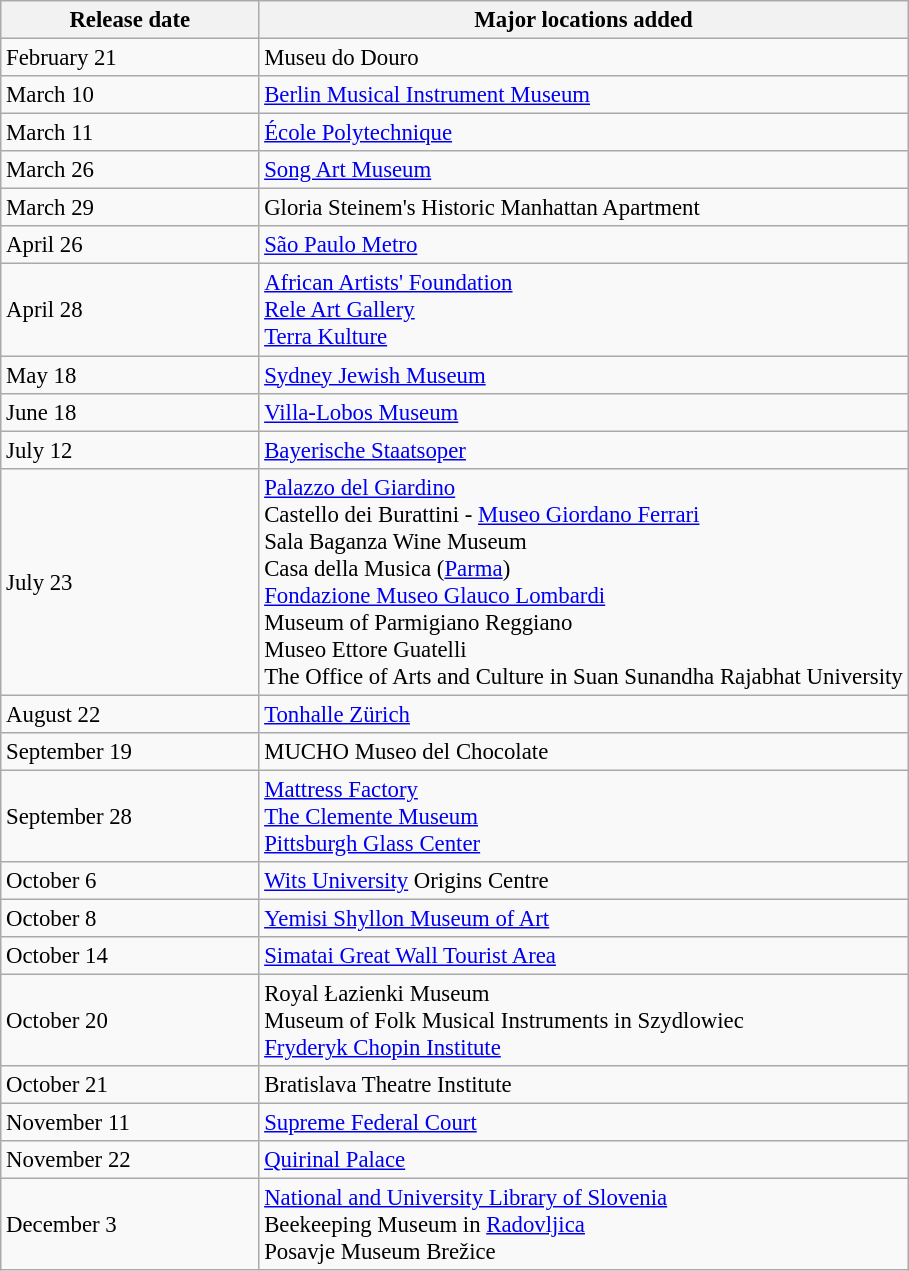<table class="wikitable sortable collapsible" style="font-size:95%">
<tr>
<th style="width:165px;">Release date</th>
<th>Major locations added</th>
</tr>
<tr>
<td>February 21</td>
<td> Museu do Douro</td>
</tr>
<tr>
<td>March 10</td>
<td> <a href='#'>Berlin Musical Instrument Museum</a></td>
</tr>
<tr>
<td>March 11</td>
<td> <a href='#'>École Polytechnique</a></td>
</tr>
<tr>
<td>March 26</td>
<td> <a href='#'>Song Art Museum</a></td>
</tr>
<tr>
<td>March 29</td>
<td> Gloria Steinem's Historic Manhattan Apartment</td>
</tr>
<tr>
<td>April 26</td>
<td> <a href='#'>São Paulo Metro</a></td>
</tr>
<tr>
<td>April 28</td>
<td> <a href='#'>African Artists' Foundation</a><br> <a href='#'>Rele Art Gallery</a><br> <a href='#'>Terra Kulture</a></td>
</tr>
<tr>
<td>May 18</td>
<td> <a href='#'>Sydney Jewish Museum</a></td>
</tr>
<tr>
<td>June 18</td>
<td> <a href='#'>Villa-Lobos Museum</a></td>
</tr>
<tr>
<td>July 12</td>
<td> <a href='#'>Bayerische Staatsoper</a></td>
</tr>
<tr>
<td>July 23</td>
<td> <a href='#'>Palazzo del Giardino</a><br> Castello dei Burattini - <a href='#'>Museo Giordano Ferrari</a><br> Sala Baganza Wine Museum<br> Casa della Musica (<a href='#'>Parma</a>)<br> <a href='#'>Fondazione Museo Glauco Lombardi</a><br> Museum of Parmigiano Reggiano<br> Museo Ettore Guatelli<br> The Office of Arts and Culture in Suan Sunandha Rajabhat University</td>
</tr>
<tr>
<td>August 22</td>
<td> <a href='#'>Tonhalle Zürich</a></td>
</tr>
<tr>
<td>September 19</td>
<td> MUCHO Museo del Chocolate</td>
</tr>
<tr>
<td>September 28</td>
<td> <a href='#'>Mattress Factory</a><br> <a href='#'>The Clemente Museum</a><br> <a href='#'>Pittsburgh Glass Center</a></td>
</tr>
<tr>
<td>October 6</td>
<td> <a href='#'>Wits University</a> Origins Centre</td>
</tr>
<tr>
<td>October 8</td>
<td> <a href='#'>Yemisi Shyllon Museum of Art</a></td>
</tr>
<tr>
<td>October 14</td>
<td> <a href='#'>Simatai Great Wall Tourist Area</a></td>
</tr>
<tr>
<td>October 20</td>
<td> Royal Łazienki Museum<br> Museum of Folk Musical Instruments in Szydlowiec<br> <a href='#'>Fryderyk Chopin Institute</a></td>
</tr>
<tr>
<td>October 21</td>
<td> Bratislava Theatre Institute</td>
</tr>
<tr>
<td>November 11</td>
<td> <a href='#'>Supreme Federal Court</a></td>
</tr>
<tr>
<td>November 22</td>
<td> <a href='#'>Quirinal Palace</a></td>
</tr>
<tr>
<td>December 3</td>
<td> <a href='#'>National and University Library of Slovenia</a><br> Beekeeping Museum in <a href='#'>Radovljica</a><br> Posavje Museum Brežice</td>
</tr>
</table>
